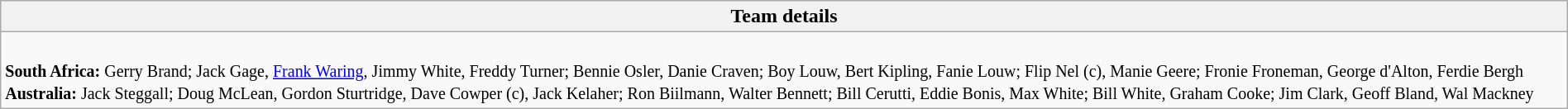<table style="width:100%" class="wikitable collapsible collapsed">
<tr>
<th>Team details</th>
</tr>
<tr>
<td><br><small>
<strong>South Africa:</strong> Gerry Brand; Jack Gage, <a href='#'>Frank Waring</a>, Jimmy White, Freddy Turner; Bennie Osler, Danie Craven; Boy Louw, Bert Kipling, Fanie Louw; 
Flip Nel (c), Manie Geere; Fronie Froneman, George d'Alton, Ferdie Bergh <br> 
<strong>Australia:</strong> Jack Steggall; Doug McLean, Gordon Sturtridge, Dave Cowper (c), Jack Kelaher; Ron Biilmann, Walter Bennett; Bill Cerutti, Eddie Bonis, 
Max White; Bill White, Graham Cooke; Jim Clark, Geoff Bland, Wal Mackney
</small></td>
</tr>
</table>
